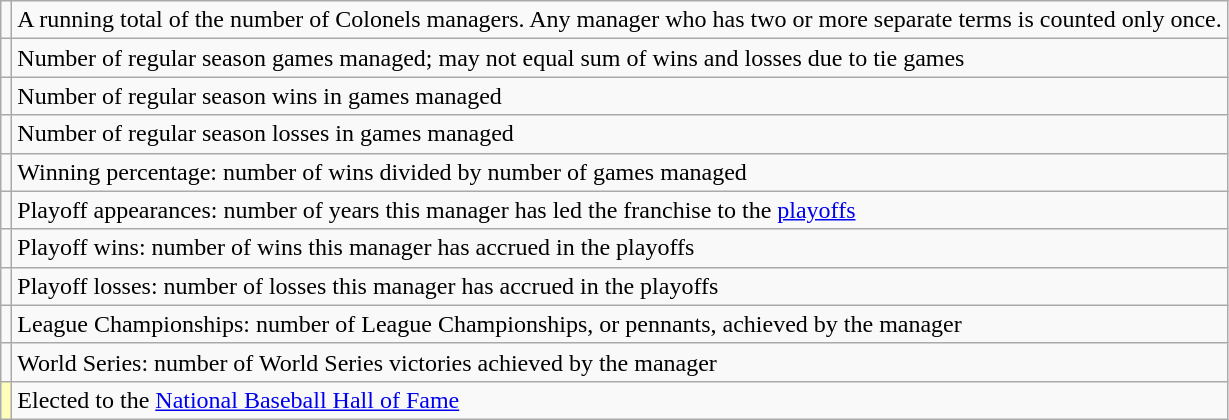<table class="wikitable">
<tr>
<td></td>
<td>A running total of the number of Colonels managers. Any manager who has two or more separate terms is counted only once.</td>
</tr>
<tr>
<td></td>
<td>Number of regular season games managed; may not equal sum of wins and losses due to tie games</td>
</tr>
<tr>
<td></td>
<td>Number of regular season wins in games managed</td>
</tr>
<tr>
<td></td>
<td>Number of regular season losses in games managed</td>
</tr>
<tr>
<td></td>
<td>Winning percentage: number of wins divided by number of games managed</td>
</tr>
<tr>
<td></td>
<td>Playoff appearances: number of years this manager has led the franchise to the <a href='#'>playoffs</a></td>
</tr>
<tr>
<td></td>
<td>Playoff wins: number of wins this manager has accrued in the playoffs</td>
</tr>
<tr>
<td></td>
<td>Playoff losses: number of losses this manager has accrued in the playoffs</td>
</tr>
<tr>
<td></td>
<td>League Championships: number of League Championships, or pennants, achieved by the manager</td>
</tr>
<tr>
<td></td>
<td>World Series: number of World Series victories achieved by the manager</td>
</tr>
<tr>
<td bgcolor="#ffffbb"></td>
<td>Elected to the <a href='#'>National Baseball Hall of Fame</a></td>
</tr>
</table>
